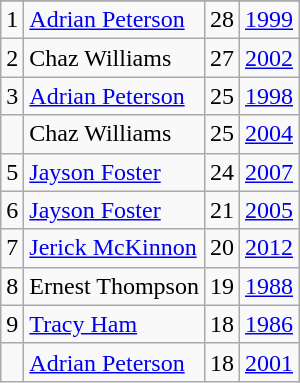<table class="wikitable">
<tr>
</tr>
<tr>
<td>1</td>
<td><a href='#'>Adrian Peterson</a></td>
<td>28</td>
<td><a href='#'>1999</a></td>
</tr>
<tr>
<td>2</td>
<td>Chaz Williams</td>
<td>27</td>
<td><a href='#'>2002</a></td>
</tr>
<tr>
<td>3</td>
<td><a href='#'>Adrian Peterson</a></td>
<td>25</td>
<td><a href='#'>1998</a></td>
</tr>
<tr>
<td></td>
<td>Chaz Williams</td>
<td>25</td>
<td><a href='#'>2004</a></td>
</tr>
<tr>
<td>5</td>
<td><a href='#'>Jayson Foster</a></td>
<td>24</td>
<td><a href='#'>2007</a></td>
</tr>
<tr>
<td>6</td>
<td><a href='#'>Jayson Foster</a></td>
<td>21</td>
<td><a href='#'>2005</a></td>
</tr>
<tr>
<td>7</td>
<td><a href='#'>Jerick McKinnon</a></td>
<td>20</td>
<td><a href='#'>2012</a></td>
</tr>
<tr>
<td>8</td>
<td>Ernest Thompson</td>
<td>19</td>
<td><a href='#'>1988</a></td>
</tr>
<tr>
<td>9</td>
<td><a href='#'>Tracy Ham</a></td>
<td>18</td>
<td><a href='#'>1986</a></td>
</tr>
<tr>
<td></td>
<td><a href='#'>Adrian Peterson</a></td>
<td>18</td>
<td><a href='#'>2001</a></td>
</tr>
</table>
